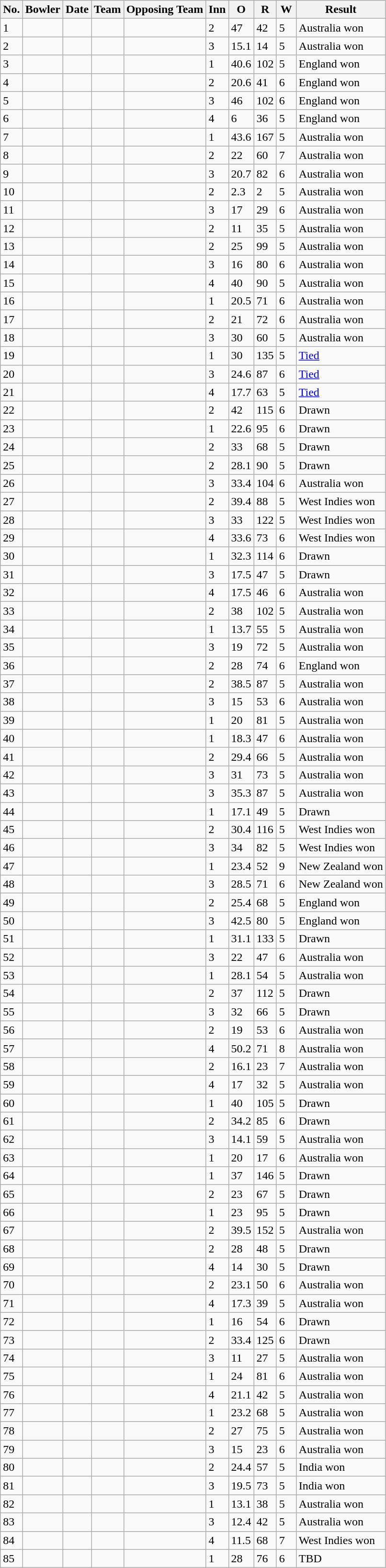<table class="wikitable sortable">
<tr>
<th>No.</th>
<th>Bowler</th>
<th>Date</th>
<th>Team</th>
<th>Opposing Team</th>
<th scope="col" style="width:20px;">Inn</th>
<th scope="col" style="width:20px;">O</th>
<th scope="col" style="width:20px;">R</th>
<th scope="col" style="width:20px;">W</th>
<th>Result</th>
</tr>
<tr>
<td>1</td>
<td></td>
<td></td>
<td></td>
<td></td>
<td>2</td>
<td>47</td>
<td>42</td>
<td>5</td>
<td>Australia won</td>
</tr>
<tr>
<td>2</td>
<td></td>
<td></td>
<td></td>
<td></td>
<td>3</td>
<td>15.1</td>
<td>14</td>
<td>5</td>
<td>Australia won</td>
</tr>
<tr>
<td>3</td>
<td></td>
<td></td>
<td></td>
<td></td>
<td>1</td>
<td>40.6</td>
<td>102</td>
<td>5</td>
<td>England won</td>
</tr>
<tr>
<td>4</td>
<td></td>
<td></td>
<td></td>
<td></td>
<td>2</td>
<td>20.6</td>
<td>41</td>
<td>6</td>
<td>England won</td>
</tr>
<tr>
<td>5</td>
<td></td>
<td></td>
<td></td>
<td></td>
<td>3</td>
<td>46</td>
<td>102</td>
<td>6</td>
<td>England won</td>
</tr>
<tr>
<td>6</td>
<td></td>
<td></td>
<td></td>
<td></td>
<td>4</td>
<td>6</td>
<td>36</td>
<td>5</td>
<td>England won</td>
</tr>
<tr>
<td>7</td>
<td></td>
<td></td>
<td></td>
<td></td>
<td>1</td>
<td>43.6</td>
<td>167</td>
<td>5</td>
<td>Australia won</td>
</tr>
<tr>
<td>8</td>
<td></td>
<td></td>
<td></td>
<td></td>
<td>2</td>
<td>22</td>
<td>60</td>
<td>7</td>
<td>Australia won</td>
</tr>
<tr>
<td>9</td>
<td></td>
<td></td>
<td></td>
<td></td>
<td>3</td>
<td>20.7</td>
<td>82</td>
<td>6</td>
<td>Australia won</td>
</tr>
<tr>
<td>10</td>
<td></td>
<td></td>
<td></td>
<td></td>
<td>2</td>
<td>2.3</td>
<td>2</td>
<td>5</td>
<td>Australia won</td>
</tr>
<tr>
<td>11</td>
<td></td>
<td></td>
<td></td>
<td></td>
<td>3</td>
<td>17</td>
<td>29</td>
<td>6</td>
<td>Australia won</td>
</tr>
<tr>
<td>12</td>
<td></td>
<td></td>
<td></td>
<td></td>
<td>2</td>
<td>11</td>
<td>35</td>
<td>5</td>
<td>Australia won</td>
</tr>
<tr>
<td>13</td>
<td></td>
<td></td>
<td></td>
<td></td>
<td>2</td>
<td>25</td>
<td>99</td>
<td>5</td>
<td>Australia won</td>
</tr>
<tr>
<td>14</td>
<td></td>
<td></td>
<td></td>
<td></td>
<td>3</td>
<td>16</td>
<td>80</td>
<td>6</td>
<td>Australia won</td>
</tr>
<tr>
<td>15</td>
<td></td>
<td></td>
<td></td>
<td></td>
<td>4</td>
<td>40</td>
<td>90</td>
<td>5</td>
<td>Australia won</td>
</tr>
<tr>
<td>16</td>
<td></td>
<td></td>
<td></td>
<td></td>
<td>1</td>
<td>20.5</td>
<td>71</td>
<td>6</td>
<td>Australia won</td>
</tr>
<tr>
<td>17</td>
<td></td>
<td></td>
<td></td>
<td></td>
<td>2</td>
<td>21</td>
<td>72</td>
<td>6</td>
<td>Australia won</td>
</tr>
<tr>
<td>18</td>
<td></td>
<td></td>
<td></td>
<td></td>
<td>3</td>
<td>30</td>
<td>60</td>
<td>5</td>
<td>Australia won</td>
</tr>
<tr>
<td>19</td>
<td></td>
<td></td>
<td></td>
<td></td>
<td>1</td>
<td>30</td>
<td>135</td>
<td>5</td>
<td><a href='#'>Tied</a></td>
</tr>
<tr>
<td>20</td>
<td></td>
<td></td>
<td></td>
<td></td>
<td>3</td>
<td>24.6</td>
<td>87</td>
<td>6</td>
<td><a href='#'>Tied</a></td>
</tr>
<tr>
<td>21</td>
<td></td>
<td></td>
<td></td>
<td></td>
<td>4</td>
<td>17.7</td>
<td>63</td>
<td>5</td>
<td><a href='#'>Tied</a></td>
</tr>
<tr>
<td>22</td>
<td></td>
<td></td>
<td></td>
<td></td>
<td>2</td>
<td>42</td>
<td>115</td>
<td>6</td>
<td>Drawn</td>
</tr>
<tr>
<td>23</td>
<td></td>
<td></td>
<td></td>
<td></td>
<td>1</td>
<td>22.6</td>
<td>95</td>
<td>6</td>
<td>Drawn</td>
</tr>
<tr>
<td>24</td>
<td></td>
<td></td>
<td></td>
<td></td>
<td>2</td>
<td>33</td>
<td>68</td>
<td>5</td>
<td>Drawn</td>
</tr>
<tr>
<td>25</td>
<td></td>
<td></td>
<td></td>
<td></td>
<td>2</td>
<td>28.1</td>
<td>90</td>
<td>5</td>
<td>Drawn</td>
</tr>
<tr>
<td>26</td>
<td></td>
<td></td>
<td></td>
<td></td>
<td>3</td>
<td>33.4</td>
<td>104</td>
<td>6</td>
<td>Australia won</td>
</tr>
<tr>
<td>27</td>
<td></td>
<td></td>
<td></td>
<td></td>
<td>2</td>
<td>39.4</td>
<td>88</td>
<td>5</td>
<td>West Indies won</td>
</tr>
<tr>
<td>28</td>
<td></td>
<td></td>
<td></td>
<td></td>
<td>3</td>
<td>33</td>
<td>122</td>
<td>5</td>
<td>West Indies won</td>
</tr>
<tr>
<td>29</td>
<td></td>
<td></td>
<td></td>
<td></td>
<td>4</td>
<td>33.6</td>
<td>73</td>
<td>6</td>
<td>West Indies won</td>
</tr>
<tr>
<td>30</td>
<td></td>
<td></td>
<td></td>
<td></td>
<td>1</td>
<td>32.3</td>
<td>114</td>
<td>6</td>
<td>Drawn</td>
</tr>
<tr>
<td>31</td>
<td></td>
<td></td>
<td></td>
<td></td>
<td>3</td>
<td>17.5</td>
<td>47</td>
<td>5</td>
<td>Drawn</td>
</tr>
<tr>
<td>32</td>
<td></td>
<td></td>
<td></td>
<td></td>
<td>4</td>
<td>17.5</td>
<td>46</td>
<td>6</td>
<td>Australia won</td>
</tr>
<tr>
<td>33</td>
<td></td>
<td></td>
<td></td>
<td></td>
<td>2</td>
<td>38</td>
<td>102</td>
<td>5</td>
<td>Australia won</td>
</tr>
<tr>
<td>34</td>
<td></td>
<td></td>
<td></td>
<td></td>
<td>1</td>
<td>13.7</td>
<td>55</td>
<td>5</td>
<td>Australia won</td>
</tr>
<tr>
<td>35</td>
<td></td>
<td></td>
<td></td>
<td></td>
<td>3</td>
<td>19</td>
<td>72</td>
<td>5</td>
<td>Australia won</td>
</tr>
<tr>
<td>36</td>
<td></td>
<td></td>
<td></td>
<td></td>
<td>2</td>
<td>28</td>
<td>74</td>
<td>6</td>
<td>England won</td>
</tr>
<tr>
<td>37</td>
<td></td>
<td></td>
<td></td>
<td></td>
<td>2</td>
<td>38.5</td>
<td>87</td>
<td>5</td>
<td>Australia won</td>
</tr>
<tr>
<td>38</td>
<td></td>
<td></td>
<td></td>
<td></td>
<td>3</td>
<td>15</td>
<td>53</td>
<td>6</td>
<td>Australia won</td>
</tr>
<tr>
<td>39</td>
<td></td>
<td></td>
<td></td>
<td></td>
<td>1</td>
<td>20</td>
<td>81</td>
<td>5</td>
<td>Australia won</td>
</tr>
<tr>
<td>40</td>
<td></td>
<td></td>
<td></td>
<td></td>
<td>1</td>
<td>18.3</td>
<td>47</td>
<td>6</td>
<td>Australia won</td>
</tr>
<tr>
<td>41</td>
<td></td>
<td></td>
<td></td>
<td></td>
<td>2</td>
<td>29.4</td>
<td>66</td>
<td>5</td>
<td>Australia won</td>
</tr>
<tr>
<td>42</td>
<td></td>
<td></td>
<td></td>
<td></td>
<td>3</td>
<td>31</td>
<td>73</td>
<td>5</td>
<td>Australia won</td>
</tr>
<tr>
<td>43</td>
<td></td>
<td></td>
<td></td>
<td></td>
<td>3</td>
<td>35.3</td>
<td>87</td>
<td>5</td>
<td>Australia won</td>
</tr>
<tr>
<td>44</td>
<td></td>
<td></td>
<td></td>
<td></td>
<td>1</td>
<td>17.1</td>
<td>49</td>
<td>5</td>
<td>Drawn</td>
</tr>
<tr>
<td>45</td>
<td></td>
<td></td>
<td></td>
<td></td>
<td>2</td>
<td>30.4</td>
<td>116</td>
<td>5</td>
<td>West Indies won</td>
</tr>
<tr>
<td>46</td>
<td></td>
<td></td>
<td></td>
<td></td>
<td>3</td>
<td>34</td>
<td>82</td>
<td>5</td>
<td>West Indies won</td>
</tr>
<tr>
<td>47</td>
<td></td>
<td></td>
<td></td>
<td></td>
<td>1</td>
<td>23.4</td>
<td>52</td>
<td>9</td>
<td>New Zealand won</td>
</tr>
<tr>
<td>48</td>
<td></td>
<td></td>
<td></td>
<td></td>
<td>3</td>
<td>28.5</td>
<td>71</td>
<td>6</td>
<td>New Zealand won</td>
</tr>
<tr>
<td>49</td>
<td></td>
<td></td>
<td></td>
<td></td>
<td>2</td>
<td>25.4</td>
<td>68</td>
<td>5</td>
<td>England won</td>
</tr>
<tr>
<td>50</td>
<td></td>
<td></td>
<td></td>
<td></td>
<td>3</td>
<td>42.5</td>
<td>80</td>
<td>5</td>
<td>England won</td>
</tr>
<tr>
<td>51</td>
<td></td>
<td></td>
<td></td>
<td></td>
<td>1</td>
<td>31.1</td>
<td>133</td>
<td>5</td>
<td>Drawn</td>
</tr>
<tr>
<td>52</td>
<td></td>
<td></td>
<td></td>
<td></td>
<td>3</td>
<td>22</td>
<td>47</td>
<td>6</td>
<td>Australia won</td>
</tr>
<tr>
<td>53</td>
<td></td>
<td></td>
<td></td>
<td></td>
<td>1</td>
<td>28.1</td>
<td>54</td>
<td>5</td>
<td>Australia won</td>
</tr>
<tr>
<td>54</td>
<td></td>
<td></td>
<td></td>
<td></td>
<td>2</td>
<td>37</td>
<td>112</td>
<td>5</td>
<td>Drawn</td>
</tr>
<tr>
<td>55</td>
<td></td>
<td></td>
<td></td>
<td></td>
<td>3</td>
<td>32</td>
<td>66</td>
<td>5</td>
<td>Drawn</td>
</tr>
<tr>
<td>56</td>
<td></td>
<td></td>
<td></td>
<td></td>
<td>2</td>
<td>19</td>
<td>53</td>
<td>6</td>
<td>Australia won</td>
</tr>
<tr>
<td>57</td>
<td></td>
<td></td>
<td></td>
<td></td>
<td>4</td>
<td>50.2</td>
<td>71</td>
<td>8</td>
<td>Australia won</td>
</tr>
<tr>
<td>58</td>
<td></td>
<td></td>
<td></td>
<td></td>
<td>2</td>
<td>16.1</td>
<td>23</td>
<td>7</td>
<td>Australia won</td>
</tr>
<tr>
<td>59</td>
<td></td>
<td></td>
<td></td>
<td></td>
<td>4</td>
<td>17</td>
<td>32</td>
<td>5</td>
<td>Australia won</td>
</tr>
<tr>
<td>60</td>
<td></td>
<td></td>
<td></td>
<td></td>
<td>1</td>
<td>40</td>
<td>105</td>
<td>5</td>
<td>Drawn</td>
</tr>
<tr>
<td>61</td>
<td></td>
<td></td>
<td></td>
<td></td>
<td>2</td>
<td>34.2</td>
<td>85</td>
<td>6</td>
<td>Drawn</td>
</tr>
<tr>
<td>62</td>
<td></td>
<td></td>
<td></td>
<td></td>
<td>3</td>
<td>14.1</td>
<td>59</td>
<td>5</td>
<td>Australia won</td>
</tr>
<tr>
<td>63</td>
<td></td>
<td></td>
<td></td>
<td></td>
<td>1</td>
<td>20</td>
<td>17</td>
<td>6</td>
<td>Australia won</td>
</tr>
<tr>
<td>64</td>
<td></td>
<td></td>
<td></td>
<td></td>
<td>1</td>
<td>37</td>
<td>146</td>
<td>5</td>
<td>Drawn</td>
</tr>
<tr>
<td>65</td>
<td></td>
<td></td>
<td></td>
<td></td>
<td>2</td>
<td>23</td>
<td>67</td>
<td>5</td>
<td>Drawn</td>
</tr>
<tr>
<td>66</td>
<td></td>
<td></td>
<td></td>
<td></td>
<td>1</td>
<td>23</td>
<td>95</td>
<td>5</td>
<td>Drawn</td>
</tr>
<tr>
<td>67</td>
<td></td>
<td></td>
<td></td>
<td></td>
<td>2</td>
<td>39.5</td>
<td>152</td>
<td>5</td>
<td>Australia won</td>
</tr>
<tr>
<td>68</td>
<td></td>
<td></td>
<td></td>
<td></td>
<td>2</td>
<td>28</td>
<td>48</td>
<td>5</td>
<td>Drawn</td>
</tr>
<tr>
<td>69</td>
<td></td>
<td></td>
<td></td>
<td></td>
<td>4</td>
<td>14</td>
<td>30</td>
<td>5</td>
<td>Drawn</td>
</tr>
<tr>
<td>70</td>
<td></td>
<td></td>
<td></td>
<td></td>
<td>2</td>
<td>23.1</td>
<td>50</td>
<td>6</td>
<td>Australia won</td>
</tr>
<tr>
<td>71</td>
<td></td>
<td></td>
<td></td>
<td></td>
<td>4</td>
<td>17.3</td>
<td>39</td>
<td>5</td>
<td>Australia won</td>
</tr>
<tr>
<td>72</td>
<td></td>
<td></td>
<td></td>
<td></td>
<td>1</td>
<td>16</td>
<td>54</td>
<td>6</td>
<td>Drawn</td>
</tr>
<tr>
<td>73</td>
<td></td>
<td></td>
<td></td>
<td></td>
<td>2</td>
<td>33.4</td>
<td>125</td>
<td>6</td>
<td>Drawn</td>
</tr>
<tr>
<td>74</td>
<td></td>
<td></td>
<td></td>
<td></td>
<td>3</td>
<td>11</td>
<td>27</td>
<td>5</td>
<td>Australia won</td>
</tr>
<tr>
<td>75</td>
<td></td>
<td></td>
<td></td>
<td></td>
<td>1</td>
<td>24</td>
<td>81</td>
<td>6</td>
<td>Australia won</td>
</tr>
<tr>
<td>76</td>
<td></td>
<td></td>
<td></td>
<td></td>
<td>4</td>
<td>21.1</td>
<td>42</td>
<td>5</td>
<td>Australia won</td>
</tr>
<tr>
<td>77</td>
<td></td>
<td></td>
<td></td>
<td></td>
<td>1</td>
<td>23.2</td>
<td>68</td>
<td>5</td>
<td>Australia won</td>
</tr>
<tr>
<td>78</td>
<td></td>
<td></td>
<td></td>
<td></td>
<td>2</td>
<td>27</td>
<td>75</td>
<td>5</td>
<td>Australia won</td>
</tr>
<tr>
<td>79</td>
<td></td>
<td></td>
<td></td>
<td></td>
<td>3</td>
<td>15</td>
<td>23</td>
<td>6</td>
<td>Australia won</td>
</tr>
<tr>
<td>80</td>
<td></td>
<td></td>
<td></td>
<td></td>
<td>2</td>
<td>24.4</td>
<td>57</td>
<td>5</td>
<td>India won</td>
</tr>
<tr>
<td>81</td>
<td></td>
<td></td>
<td></td>
<td></td>
<td>3</td>
<td>19.5</td>
<td>73</td>
<td>5</td>
<td>India won</td>
</tr>
<tr>
<td>82</td>
<td></td>
<td></td>
<td></td>
<td></td>
<td>1</td>
<td>13.1</td>
<td>38</td>
<td>5</td>
<td>Australia won</td>
</tr>
<tr>
<td>83</td>
<td></td>
<td></td>
<td></td>
<td></td>
<td>3</td>
<td>12.4</td>
<td>42</td>
<td>5</td>
<td>Australia won</td>
</tr>
<tr>
<td>84</td>
<td></td>
<td></td>
<td></td>
<td></td>
<td>4</td>
<td>11.5</td>
<td>68</td>
<td>7</td>
<td>West Indies won</td>
</tr>
<tr>
<td>85</td>
<td></td>
<td></td>
<td></td>
<td></td>
<td>1</td>
<td>28</td>
<td>76</td>
<td>6</td>
<td>TBD</td>
</tr>
</table>
